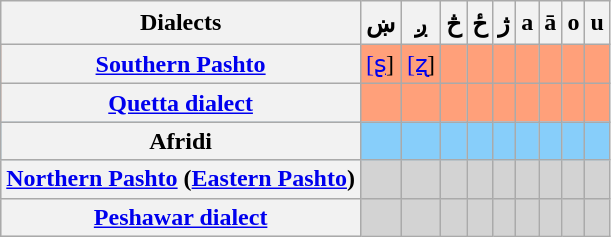<table class="wikitable" align="center">
<tr>
<th style="padding:5px;">Dialects</th>
<th align = «center»><span>ښ</span></th>
<th align = «center»><span>ږ</span></th>
<th align = «center»><span>څ</span></th>
<th align = «center»><span>ځ</span></th>
<th align = «center»><span>ژ</span></th>
<th align = «center»><span>a</span></th>
<th align = «center»><span>ā</span></th>
<th align = «center»><span>o</span></th>
<th align = «center»><span>u</span></th>
</tr>
<tr style="background:LightSalmon">
<th align = «left»><a href='#'>Southern Pashto</a></th>
<td align = «center»><a href='#'>[ʂ</a>]</td>
<td align = «center»><a href='#'>[ʐ</a>]</td>
<td align = «center»></td>
<td align = «center»></td>
<td align = «center»></td>
<td align = «center»></td>
<td align = «center»></td>
<td align = «center»></td>
<td align = «center»></td>
</tr>
<tr style="background:LightSalmon">
<th align = «left»><a href='#'>Quetta dialect</a></th>
<td align = «center»></td>
<td align = «center»></td>
<td align = «center»></td>
<td align = «center»></td>
<td align = «center»></td>
<td align = «center»></td>
<td align = «center»></td>
<td align = «center»></td>
<td align = «center»></td>
</tr>
<tr style="background:LightSkyBlue">
<th align = «left»>Afridi</th>
<td align = «center»></td>
<td align = «center»></td>
<td align = «center»></td>
<td align = «center»></td>
<td align = «center»></td>
<td align = «center»></td>
<td align = «center»></td>
<td align = «center»></td>
<td align = «center»></td>
</tr>
<tr style="background:LightGrey">
<th align = «left»><a href='#'>Northern Pashto</a> (<a href='#'>Eastern Pashto</a>)</th>
<td align = «center»></td>
<td align = «center»></td>
<td align = «center»></td>
<td align = «center»></td>
<td align = «center»></td>
<td align = «center»></td>
<td align = «center»></td>
<td align = «center»></td>
<td align = «center»></td>
</tr>
<tr style="background:LightGrey">
<th align = «left»><a href='#'>Peshawar dialect</a></th>
<td align = «center»></td>
<td align = «center»></td>
<td align = «center»></td>
<td align = «center»></td>
<td align = «center»></td>
<td align = «center»></td>
<td align = «center»></td>
<td align = «center»></td>
<td align = «center»></td>
</tr>
</table>
